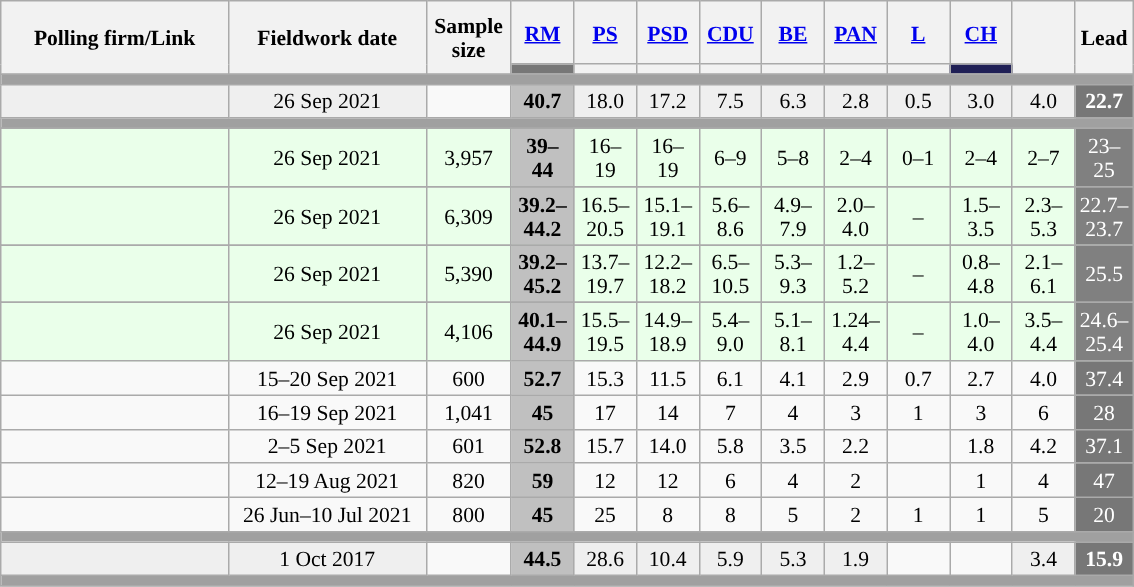<table class="wikitable sortable mw-datatable" style="text-align:center;font-size:90%;line-height:16px;">
<tr style="height:42px;">
<th style="width:145px;" rowspan="2">Polling firm/Link</th>
<th style="width:125px;" rowspan="2">Fieldwork date</th>
<th class="unsortable" style="width:50px;" rowspan="2">Sample size</th>
<th class="unsortable" style="width:35px;"><a href='#'>RM</a></th>
<th class="unsortable" style="width:35px;"><a href='#'>PS</a></th>
<th class="unsortable" style="width:35px;"><a href='#'>PSD</a></th>
<th class="unsortable" style="width:35px;"><a href='#'>CDU</a></th>
<th class="unsortable" style="width:35px;"><a href='#'>BE</a></th>
<th class="unsortable" style="width:35px;"><a href='#'>PAN</a></th>
<th class="unsortable" style="width:35px;"><a href='#'>L</a></th>
<th class="unsortable" style="width:35px;"><a href='#'>CH</a></th>
<th class="unsortable" style="width:35px;" rowspan="2"></th>
<th class="unsortable" style="width:30px;" rowspan="2">Lead</th>
</tr>
<tr>
<th class="unsortable" style="color:inherit;background:#777777;"></th>
<th class="unsortable" style="color:inherit;background:"></th>
<th class="unsortable" style="color:inherit;background:"></th>
<th class="unsortable" style="color:inherit;background:"></th>
<th class="unsortable" style="color:inherit;background:"></th>
<th class="unsortable" style="color:inherit;background:"></th>
<th class="unsortable" style="color:inherit;background:"></th>
<th class="unsortable" style="color:inherit;background:#202056;"></th>
</tr>
<tr>
<td colspan="13" style="background:#A0A0A0"></td>
</tr>
<tr>
<td style="background:#EFEFEF;"><strong></strong></td>
<td style="background:#EFEFEF;" data-sort-value="2019-10-06">26 Sep 2021</td>
<td></td>
<td style="background:#C0C0C0"><strong>40.7</strong><br></td>
<td style="background:#EFEFEF;">18.0<br></td>
<td style="background:#EFEFEF;">17.2<br></td>
<td style="background:#EFEFEF;">7.5<br></td>
<td style="background:#EFEFEF;">6.3<br></td>
<td style="background:#EFEFEF;">2.8<br></td>
<td style="background:#EFEFEF;">0.5<br></td>
<td style="background:#EFEFEF;">3.0<br></td>
<td style="background:#EFEFEF;">4.0<br></td>
<td style="background:#777777; color:white;"><strong>22.7</strong></td>
</tr>
<tr>
<td colspan="13" style="background:#A0A0A0"></td>
</tr>
<tr>
</tr>
<tr style="background:#EAFFEA"|>
<td></td>
<td data-sort-value="2019-10-06">26 Sep 2021</td>
<td>3,957</td>
<td style="background:#C0C0C0"><strong>39–44</strong><br></td>
<td>16–19<br></td>
<td>16–19<br></td>
<td>6–9<br></td>
<td>5–8<br></td>
<td>2–4<br></td>
<td>0–1<br></td>
<td>2–4<br></td>
<td>2–7<br></td>
<td style="background:gray; color:white;">23–<br>25</td>
</tr>
<tr>
</tr>
<tr style="background:#EAFFEA"|>
<td></td>
<td data-sort-value="2019-10-06">26 Sep 2021</td>
<td>6,309</td>
<td style="background:#C0C0C0"><strong>39.2–<br>44.2</strong><br></td>
<td>16.5–<br>20.5<br></td>
<td>15.1–<br>19.1<br></td>
<td>5.6–<br>8.6<br></td>
<td>4.9–<br>7.9<br></td>
<td>2.0–<br>4.0<br></td>
<td>–</td>
<td>1.5–<br>3.5<br></td>
<td>2.3–<br>5.3<br></td>
<td style="background:gray; color:white;">22.7–<br>23.7</td>
</tr>
<tr>
</tr>
<tr style="background:#EAFFEA"|>
<td></td>
<td data-sort-value="2019-10-06">26 Sep 2021</td>
<td>5,390</td>
<td style="background:#C0C0C0"><strong>39.2–<br>45.2</strong><br></td>
<td>13.7–<br>19.7<br></td>
<td>12.2–<br>18.2<br></td>
<td>6.5–<br>10.5<br></td>
<td>5.3–<br>9.3<br></td>
<td>1.2–<br>5.2<br></td>
<td>–</td>
<td>0.8–<br>4.8<br></td>
<td>2.1–<br>6.1<br></td>
<td style="background:gray; color:white;">25.5</td>
</tr>
<tr>
</tr>
<tr style="background:#EAFFEA"|>
<td></td>
<td data-sort-value="2019-10-06">26 Sep 2021</td>
<td>4,106</td>
<td style="background:#C0C0C0"><strong>40.1–<br>44.9</strong><br></td>
<td>15.5–<br>19.5<br></td>
<td>14.9–<br>18.9<br></td>
<td>5.4–<br>9.0<br></td>
<td>5.1–<br>8.1<br></td>
<td>1.24–<br>4.4<br></td>
<td>–</td>
<td>1.0–<br>4.0<br></td>
<td>3.5–<br>4.4<br></td>
<td style="background:gray; color:white;">24.6–<br>25.4</td>
</tr>
<tr>
<td align="center"><br></td>
<td align="center">15–20 Sep 2021</td>
<td>600</td>
<td style="background:#C0C0C0"><strong>52.7</strong><br></td>
<td align="center">15.3<br></td>
<td align="center">11.5<br></td>
<td align="center">6.1<br></td>
<td align="center">4.1<br></td>
<td align="center">2.9<br></td>
<td align="center">0.7<br></td>
<td align="center">2.7<br></td>
<td align="center">4.0<br></td>
<td style="background:#777777; color:white;">37.4</td>
</tr>
<tr>
<td align="center"><br></td>
<td align="center">16–19 Sep 2021</td>
<td>1,041</td>
<td style="background:#C0C0C0"><strong>45</strong><br></td>
<td align="center">17<br></td>
<td align="center">14<br></td>
<td align="center">7<br></td>
<td align="center">4<br></td>
<td align="center">3<br></td>
<td align="center">1<br></td>
<td align="center">3<br></td>
<td align="center">6<br></td>
<td style="background:#777777; color:white;">28</td>
</tr>
<tr>
<td align="center"></td>
<td align="center">2–5 Sep 2021</td>
<td>601</td>
<td style="background:#C0C0C0"><strong>52.8</strong></td>
<td align="center">15.7</td>
<td align="center">14.0</td>
<td align="center">5.8</td>
<td align="center">3.5</td>
<td align="center">2.2</td>
<td></td>
<td align="center">1.8</td>
<td align="center">4.2</td>
<td style="background:#777777; color:white;">37.1</td>
</tr>
<tr>
<td align="center"></td>
<td align="center">12–19 Aug 2021</td>
<td>820</td>
<td style="background:#C0C0C0"><strong>59</strong></td>
<td align="center">12</td>
<td align="center">12</td>
<td align="center">6</td>
<td align="center">4</td>
<td align="center">2</td>
<td></td>
<td align="center">1</td>
<td align="center">4</td>
<td style="background:#777777; color:white;">47</td>
</tr>
<tr>
<td align="center"></td>
<td align="center">26 Jun–10 Jul 2021</td>
<td>800</td>
<td style="background:#C0C0C0"><strong>45</strong></td>
<td align="center">25</td>
<td align="center">8</td>
<td align="center">8</td>
<td align="center">5</td>
<td align="center">2</td>
<td align="center">1</td>
<td align="center">1</td>
<td align="center">5</td>
<td style="background:#777777; color:white;">20</td>
</tr>
<tr>
<td colspan="13" style="background:#A0A0A0"></td>
</tr>
<tr>
<td style="background:#EFEFEF;"><strong></strong></td>
<td style="background:#EFEFEF;" data-sort-value="2019-10-06">1 Oct 2017</td>
<td></td>
<td style="background:#C0C0C0"><strong>44.5</strong><br></td>
<td style="background:#EFEFEF;">28.6<br></td>
<td style="background:#EFEFEF;">10.4<br></td>
<td style="background:#EFEFEF;">5.9<br></td>
<td style="background:#EFEFEF;">5.3<br></td>
<td style="background:#EFEFEF;">1.9<br></td>
<td></td>
<td></td>
<td style="background:#EFEFEF;">3.4<br></td>
<td style="background:#777777; color:white;"><strong>15.9</strong></td>
</tr>
<tr>
<td colspan="13" style="background:#A0A0A0"></td>
</tr>
</table>
